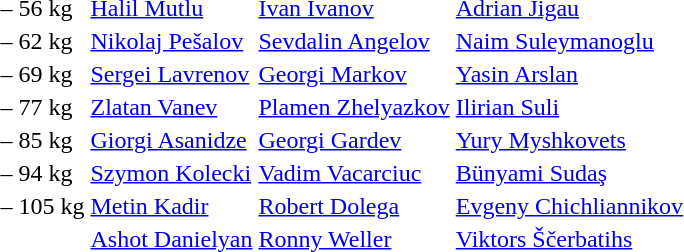<table>
<tr>
<td>– 56 kg<br></td>
<td> <a href='#'>Halil Mutlu</a></td>
<td> <a href='#'>Ivan Ivanov</a></td>
<td> <a href='#'>Adrian Jigau</a></td>
</tr>
<tr>
<td>– 62 kg<br></td>
<td> <a href='#'>Nikolaj Pešalov</a></td>
<td> <a href='#'>Sevdalin Angelov</a></td>
<td> <a href='#'>Naim Suleymanoglu</a></td>
</tr>
<tr>
<td>– 69 kg<br></td>
<td> <a href='#'>Sergei Lavrenov</a></td>
<td> <a href='#'>Georgi Markov</a></td>
<td> <a href='#'>Yasin Arslan</a></td>
</tr>
<tr>
<td>– 77 kg<br></td>
<td> <a href='#'>Zlatan Vanev</a></td>
<td> <a href='#'>Plamen Zhelyazkov</a></td>
<td> <a href='#'>Ilirian Suli</a></td>
</tr>
<tr>
<td>– 85 kg<br></td>
<td> <a href='#'>Giorgi Asanidze</a></td>
<td> <a href='#'>Georgi Gardev</a></td>
<td> <a href='#'>Yury Myshkovets</a></td>
</tr>
<tr>
<td>– 94 kg<br></td>
<td> <a href='#'>Szymon Kolecki</a></td>
<td> <a href='#'>Vadim Vacarciuc</a></td>
<td> <a href='#'>Bünyami Sudaş</a></td>
</tr>
<tr>
<td>– 105 kg<br></td>
<td> <a href='#'>Metin Kadir</a></td>
<td> <a href='#'>Robert Dolega</a></td>
<td> <a href='#'>Evgeny Chichliannikov</a></td>
</tr>
<tr>
<td><br></td>
<td> <a href='#'>Ashot Danielyan</a></td>
<td> <a href='#'>Ronny Weller</a></td>
<td> <a href='#'>Viktors Ščerbatihs</a></td>
</tr>
</table>
